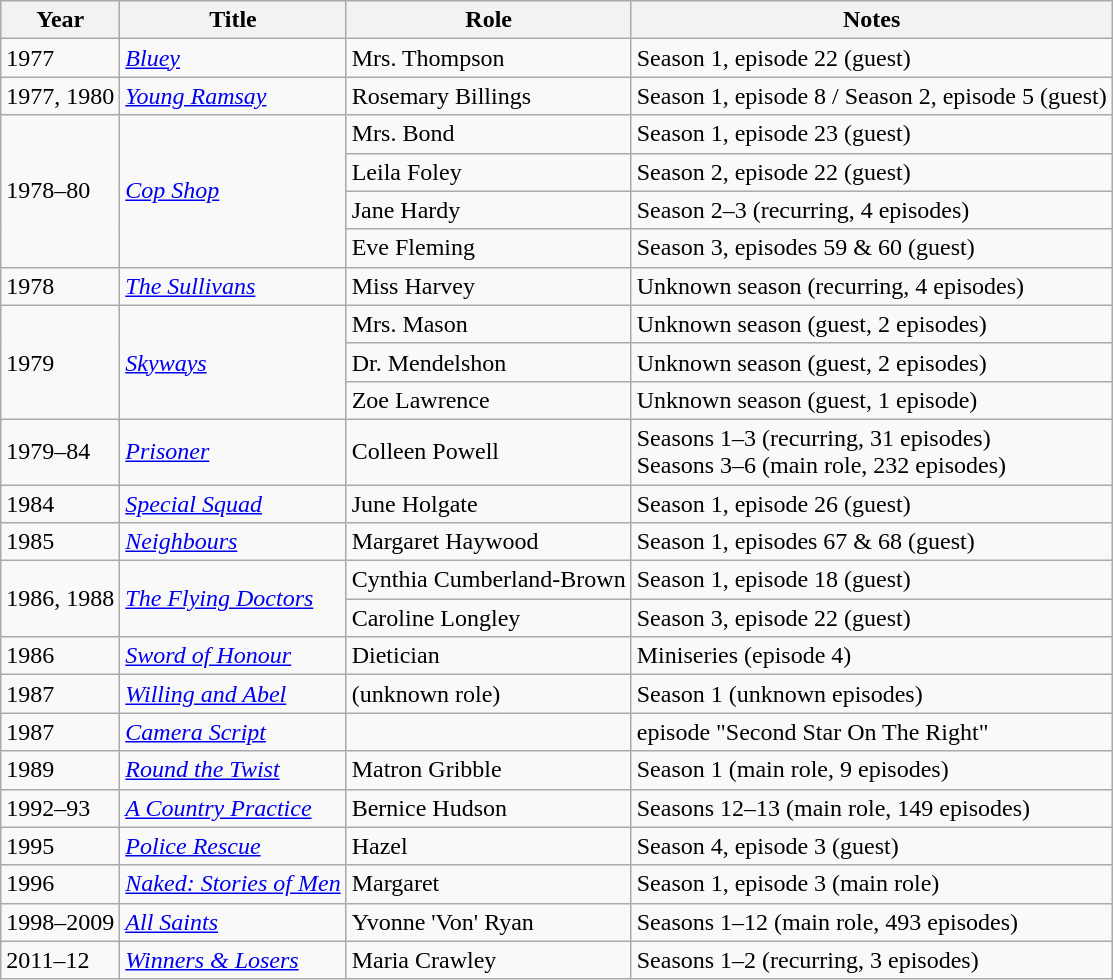<table class="wikitable">
<tr>
<th>Year</th>
<th>Title</th>
<th>Role</th>
<th>Notes</th>
</tr>
<tr>
<td>1977</td>
<td><em><a href='#'>Bluey</a></em></td>
<td>Mrs. Thompson</td>
<td>Season 1, episode 22 (guest)</td>
</tr>
<tr>
<td>1977, 1980</td>
<td><em><a href='#'>Young Ramsay</a></em></td>
<td>Rosemary Billings</td>
<td>Season 1, episode 8 / Season 2, episode 5 (guest)</td>
</tr>
<tr>
<td rowspan="4">1978–80</td>
<td rowspan="4"><em><a href='#'>Cop Shop</a></em></td>
<td>Mrs. Bond</td>
<td>Season 1, episode 23 (guest)</td>
</tr>
<tr>
<td>Leila Foley</td>
<td>Season 2, episode 22 (guest)</td>
</tr>
<tr>
<td>Jane Hardy</td>
<td>Season 2–3 (recurring, 4 episodes)</td>
</tr>
<tr>
<td>Eve Fleming</td>
<td>Season 3, episodes 59 & 60 (guest)</td>
</tr>
<tr>
<td>1978</td>
<td><em><a href='#'>The Sullivans</a></em></td>
<td>Miss Harvey</td>
<td>Unknown season (recurring, 4 episodes)</td>
</tr>
<tr>
<td rowspan="3">1979</td>
<td rowspan="3"><em><a href='#'>Skyways</a></em></td>
<td>Mrs. Mason</td>
<td>Unknown season (guest, 2 episodes)</td>
</tr>
<tr>
<td>Dr. Mendelshon</td>
<td>Unknown season (guest, 2 episodes)</td>
</tr>
<tr>
<td>Zoe Lawrence</td>
<td>Unknown season (guest, 1 episode)</td>
</tr>
<tr>
<td>1979–84</td>
<td><em><a href='#'>Prisoner</a></em></td>
<td>Colleen Powell</td>
<td>Seasons 1–3 (recurring, 31 episodes)<br>Seasons 3–6 (main role, 232 episodes)</td>
</tr>
<tr>
<td>1984</td>
<td><em><a href='#'>Special Squad</a></em></td>
<td>June Holgate</td>
<td>Season 1, episode 26 (guest)</td>
</tr>
<tr>
<td>1985</td>
<td><em><a href='#'>Neighbours</a></em></td>
<td>Margaret Haywood</td>
<td>Season 1, episodes 67 & 68 (guest)</td>
</tr>
<tr>
<td rowspan="2">1986, 1988</td>
<td rowspan="2"><em><a href='#'>The Flying Doctors</a></em></td>
<td>Cynthia Cumberland-Brown</td>
<td>Season 1, episode 18 (guest)</td>
</tr>
<tr>
<td>Caroline Longley</td>
<td>Season 3, episode 22 (guest)</td>
</tr>
<tr>
<td>1986</td>
<td><em><a href='#'>Sword of Honour</a></em></td>
<td>Dietician</td>
<td>Miniseries (episode 4)</td>
</tr>
<tr>
<td>1987</td>
<td><em><a href='#'>Willing and Abel</a></em></td>
<td>(unknown role)</td>
<td>Season 1 (unknown episodes)</td>
</tr>
<tr>
<td>1987</td>
<td><em><a href='#'>Camera Script</a></em></td>
<td></td>
<td>episode "Second Star On The Right"</td>
</tr>
<tr>
<td>1989</td>
<td><em><a href='#'>Round the Twist</a></em></td>
<td>Matron Gribble</td>
<td>Season 1 (main role, 9 episodes)</td>
</tr>
<tr>
<td>1992–93</td>
<td><em><a href='#'>A Country Practice</a></em></td>
<td>Bernice Hudson</td>
<td>Seasons 12–13 (main role, 149 episodes)</td>
</tr>
<tr>
<td>1995</td>
<td><em><a href='#'>Police Rescue</a></em></td>
<td>Hazel</td>
<td>Season 4, episode 3 (guest)</td>
</tr>
<tr>
<td>1996</td>
<td><em><a href='#'>Naked: Stories of Men</a></em></td>
<td>Margaret</td>
<td>Season 1, episode 3 (main role)</td>
</tr>
<tr>
<td>1998–2009</td>
<td><em><a href='#'>All Saints</a></em></td>
<td>Yvonne 'Von' Ryan</td>
<td>Seasons 1–12 (main role, 493 episodes)</td>
</tr>
<tr>
<td>2011–12</td>
<td><em><a href='#'>Winners & Losers</a></em></td>
<td>Maria Crawley</td>
<td>Seasons 1–2 (recurring, 3 episodes)</td>
</tr>
</table>
